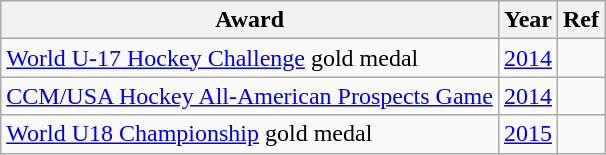<table class="wikitable">
<tr>
<th>Award</th>
<th>Year</th>
<th>Ref</th>
</tr>
<tr>
<td><a href='#'>World U-17 Hockey Challenge</a> gold medal</td>
<td><a href='#'>2014</a></td>
<td></td>
</tr>
<tr>
<td><a href='#'>CCM/USA Hockey All-American Prospects Game</a></td>
<td><a href='#'>2014</a></td>
<td></td>
</tr>
<tr>
<td><a href='#'>World U18 Championship</a> gold medal</td>
<td><a href='#'>2015</a></td>
<td></td>
</tr>
</table>
